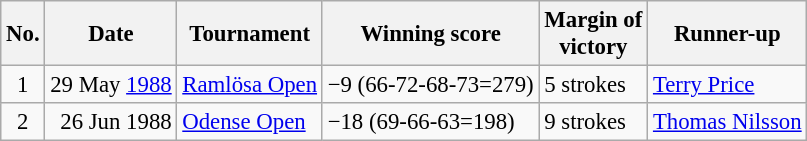<table class="wikitable" style="font-size:95%;">
<tr>
<th>No.</th>
<th>Date</th>
<th>Tournament</th>
<th>Winning score</th>
<th>Margin of<br>victory</th>
<th>Runner-up</th>
</tr>
<tr>
<td align=center>1</td>
<td align=right>29 May <a href='#'>1988</a></td>
<td><a href='#'>Ramlösa Open</a></td>
<td>−9 (66-72-68-73=279)</td>
<td>5 strokes</td>
<td> <a href='#'>Terry Price</a></td>
</tr>
<tr>
<td align=center>2</td>
<td align=right>26 Jun 1988</td>
<td><a href='#'>Odense Open</a></td>
<td>−18 (69-66-63=198)</td>
<td>9 strokes</td>
<td> <a href='#'>Thomas Nilsson</a></td>
</tr>
</table>
